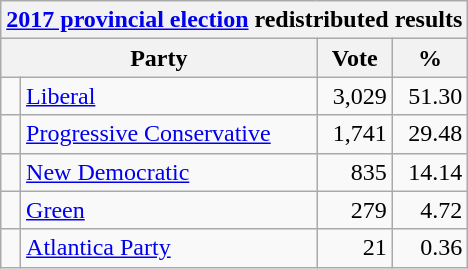<table class="wikitable">
<tr>
<th colspan="4"><a href='#'>2017 provincial election</a> redistributed results</th>
</tr>
<tr>
<th colspan="2">Party</th>
<th>Vote</th>
<th>%</th>
</tr>
<tr>
<td> </td>
<td><a href='#'>Liberal</a></td>
<td align=right>3,029</td>
<td align=right>51.30</td>
</tr>
<tr>
<td> </td>
<td><a href='#'>Progressive Conservative</a></td>
<td align=right>1,741</td>
<td align=right>29.48</td>
</tr>
<tr>
<td> </td>
<td><a href='#'>New Democratic</a></td>
<td align=right>835</td>
<td align=right>14.14</td>
</tr>
<tr>
<td> </td>
<td><a href='#'>Green</a></td>
<td align=right>279</td>
<td align=right>4.72</td>
</tr>
<tr>
<td> </td>
<td><a href='#'>Atlantica Party</a></td>
<td align=right>21</td>
<td align=right>0.36</td>
</tr>
</table>
